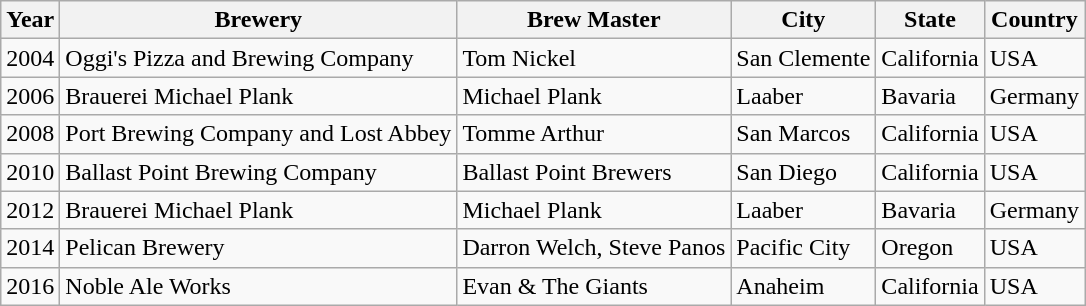<table class="wikitable sortable">
<tr>
<th>Year</th>
<th>Brewery</th>
<th>Brew Master</th>
<th>City</th>
<th>State</th>
<th>Country</th>
</tr>
<tr>
<td>2004</td>
<td>Oggi's Pizza and Brewing Company</td>
<td>Tom Nickel</td>
<td>San Clemente</td>
<td>California</td>
<td>USA</td>
</tr>
<tr>
<td>2006</td>
<td>Brauerei Michael Plank</td>
<td>Michael Plank</td>
<td>Laaber</td>
<td>Bavaria</td>
<td>Germany</td>
</tr>
<tr>
<td>2008</td>
<td>Port Brewing Company and Lost Abbey</td>
<td>Tomme Arthur</td>
<td>San Marcos</td>
<td>California</td>
<td>USA</td>
</tr>
<tr>
<td>2010</td>
<td>Ballast Point Brewing Company</td>
<td>Ballast Point Brewers</td>
<td>San Diego</td>
<td>California</td>
<td>USA</td>
</tr>
<tr>
<td>2012</td>
<td>Brauerei Michael Plank</td>
<td>Michael Plank</td>
<td>Laaber</td>
<td>Bavaria</td>
<td>Germany</td>
</tr>
<tr>
<td>2014</td>
<td>Pelican Brewery</td>
<td>Darron Welch, Steve Panos</td>
<td>Pacific City</td>
<td>Oregon</td>
<td>USA</td>
</tr>
<tr>
<td>2016</td>
<td>Noble  Ale Works</td>
<td>Evan  & The Giants</td>
<td>Anaheim</td>
<td>California</td>
<td>USA</td>
</tr>
</table>
